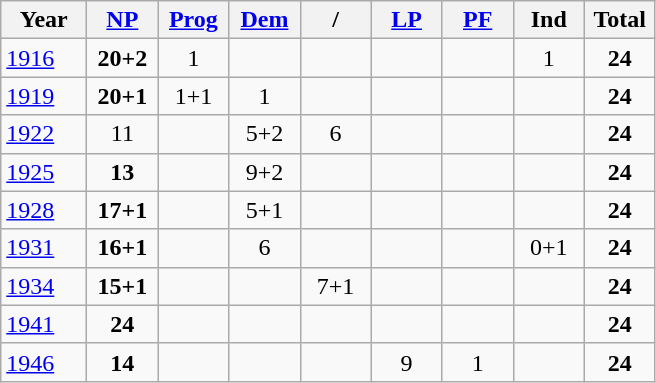<table class="wikitable" style="text-align:center;">
<tr>
<th width=50px>Year</th>
<th width=40px><a href='#'>NP</a></th>
<th width=40px><a href='#'>Prog</a></th>
<th width=40px><a href='#'>Dem</a></th>
<th width=40px>/</th>
<th width=40px><a href='#'>LP</a></th>
<th width=40px><a href='#'>PF</a></th>
<th width=40px>Ind</th>
<th width=40px>Total</th>
</tr>
<tr>
<td align=left><a href='#'>1916</a></td>
<td><strong>20+2</strong></td>
<td>1</td>
<td></td>
<td></td>
<td></td>
<td></td>
<td>1</td>
<td><strong>24</strong></td>
</tr>
<tr>
<td align=left><a href='#'>1919</a></td>
<td><strong>20+1</strong></td>
<td>1+1</td>
<td>1</td>
<td></td>
<td></td>
<td></td>
<td></td>
<td><strong>24</strong></td>
</tr>
<tr>
<td align=left><a href='#'>1922</a></td>
<td>11</td>
<td></td>
<td>5+2</td>
<td>6</td>
<td></td>
<td></td>
<td></td>
<td><strong>24</strong></td>
</tr>
<tr>
<td align=left><a href='#'>1925</a></td>
<td><strong>13</strong></td>
<td></td>
<td>9+2</td>
<td></td>
<td></td>
<td></td>
<td></td>
<td><strong>24</strong></td>
</tr>
<tr>
<td align=left><a href='#'>1928</a></td>
<td><strong>17+1</strong></td>
<td></td>
<td>5+1</td>
<td></td>
<td></td>
<td></td>
<td></td>
<td><strong>24</strong></td>
</tr>
<tr>
<td align=left><a href='#'>1931</a></td>
<td><strong>16+1</strong></td>
<td></td>
<td>6</td>
<td></td>
<td></td>
<td></td>
<td>0+1</td>
<td><strong>24</strong></td>
</tr>
<tr>
<td align=left><a href='#'>1934</a></td>
<td><strong>15+1</strong></td>
<td></td>
<td></td>
<td>7+1</td>
<td></td>
<td></td>
<td></td>
<td><strong>24</strong></td>
</tr>
<tr>
<td align=left><a href='#'>1941</a></td>
<td><strong>24</strong></td>
<td></td>
<td></td>
<td></td>
<td></td>
<td></td>
<td></td>
<td><strong>24</strong></td>
</tr>
<tr>
<td align=left><a href='#'>1946</a></td>
<td><strong>14</strong></td>
<td></td>
<td></td>
<td></td>
<td>9</td>
<td>1</td>
<td></td>
<td><strong>24</strong></td>
</tr>
</table>
